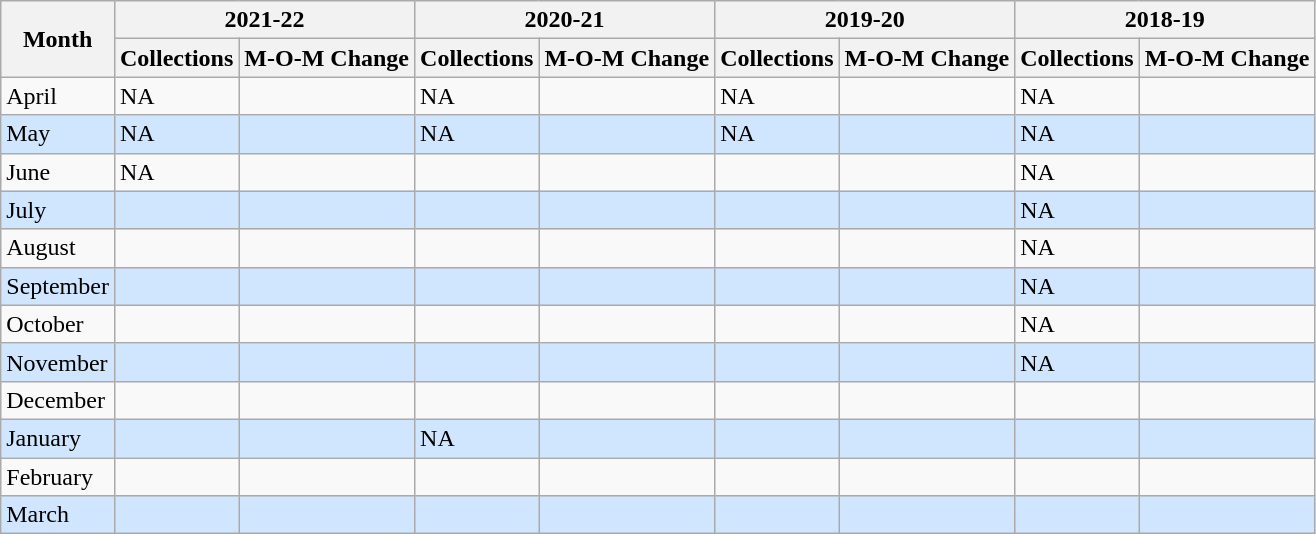<table class="wikitable sortable">
<tr>
<th rowspan="2">Month</th>
<th colspan=2>2021-22</th>
<th colspan=2>2020-21</th>
<th colspan=2>2019-20</th>
<th colspan=2>2018-19</th>
</tr>
<tr>
<th>Collections</th>
<th>M-O-M Change</th>
<th>Collections</th>
<th>M-O-M Change</th>
<th>Collections</th>
<th>M-O-M Change</th>
<th>Collections</th>
<th>M-O-M Change</th>
</tr>
<tr>
<td>April</td>
<td>NA</td>
<td></td>
<td>NA</td>
<td></td>
<td>NA</td>
<td></td>
<td>NA</td>
<td></td>
</tr>
<tr style="background:#D0E6FF">
<td>May</td>
<td>NA</td>
<td></td>
<td>NA</td>
<td></td>
<td>NA</td>
<td></td>
<td>NA</td>
<td></td>
</tr>
<tr>
<td>June</td>
<td>NA</td>
<td></td>
<td></td>
<td></td>
<td></td>
<td></td>
<td>NA</td>
<td></td>
</tr>
<tr style="background:#D0E6FF">
<td>July</td>
<td></td>
<td></td>
<td></td>
<td></td>
<td></td>
<td></td>
<td>NA</td>
<td></td>
</tr>
<tr>
<td>August</td>
<td></td>
<td></td>
<td></td>
<td></td>
<td></td>
<td></td>
<td>NA</td>
<td></td>
</tr>
<tr style="background:#D0E6FF">
<td>September</td>
<td></td>
<td></td>
<td></td>
<td></td>
<td></td>
<td></td>
<td>NA</td>
<td></td>
</tr>
<tr>
<td>October</td>
<td></td>
<td></td>
<td></td>
<td></td>
<td></td>
<td></td>
<td>NA</td>
<td></td>
</tr>
<tr style="background:#D0E6FF">
<td>November</td>
<td></td>
<td></td>
<td></td>
<td></td>
<td></td>
<td></td>
<td>NA</td>
<td></td>
</tr>
<tr>
<td>December</td>
<td></td>
<td></td>
<td></td>
<td></td>
<td></td>
<td></td>
<td></td>
<td></td>
</tr>
<tr style="background:#D0E6FF">
<td>January</td>
<td></td>
<td></td>
<td>NA</td>
<td></td>
<td></td>
<td></td>
<td></td>
<td></td>
</tr>
<tr>
<td>February</td>
<td></td>
<td></td>
<td></td>
<td></td>
<td></td>
<td></td>
<td></td>
<td></td>
</tr>
<tr style="background:#D0E6FF">
<td>March</td>
<td></td>
<td></td>
<td></td>
<td></td>
<td></td>
<td></td>
<td></td>
<td></td>
</tr>
</table>
